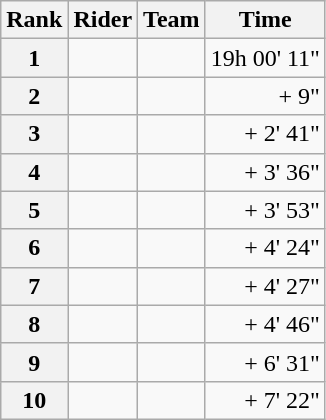<table class="wikitable" style="margin-bottom:0;">
<tr>
<th scope="col">Rank</th>
<th scope="col">Rider</th>
<th scope="col">Team</th>
<th scope="col">Time</th>
</tr>
<tr>
<th scope="row">1</th>
<td> </td>
<td></td>
<td style="text-align:right;">19h 00' 11"</td>
</tr>
<tr>
<th scope="row">2</th>
<td></td>
<td></td>
<td style="text-align:right;">+ 9"</td>
</tr>
<tr>
<th scope="row">3</th>
<td> </td>
<td></td>
<td style="text-align:right;">+ 2' 41"</td>
</tr>
<tr>
<th scope="row">4</th>
<td></td>
<td></td>
<td style="text-align:right;">+ 3' 36"</td>
</tr>
<tr>
<th scope="row">5</th>
<td></td>
<td></td>
<td style="text-align:right;">+ 3' 53"</td>
</tr>
<tr>
<th scope="row">6</th>
<td></td>
<td></td>
<td style="text-align:right;">+ 4' 24"</td>
</tr>
<tr>
<th scope="row">7</th>
<td></td>
<td></td>
<td style="text-align:right;">+ 4' 27"</td>
</tr>
<tr>
<th scope="row">8</th>
<td> </td>
<td></td>
<td style="text-align:right;">+ 4' 46"</td>
</tr>
<tr>
<th scope="row">9</th>
<td></td>
<td></td>
<td style="text-align:right;">+ 6' 31"</td>
</tr>
<tr>
<th scope="row">10</th>
<td></td>
<td></td>
<td style="text-align:right;">+ 7' 22"</td>
</tr>
</table>
